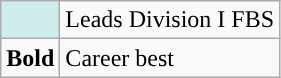<table class="wikitable">
<tr>
<td style="background:#cfecec;"></td>
<td>Leads Division I FBS</td>
</tr>
<tr>
<td><strong>Bold</strong></td>
<td>Career best</td>
</tr>
</table>
